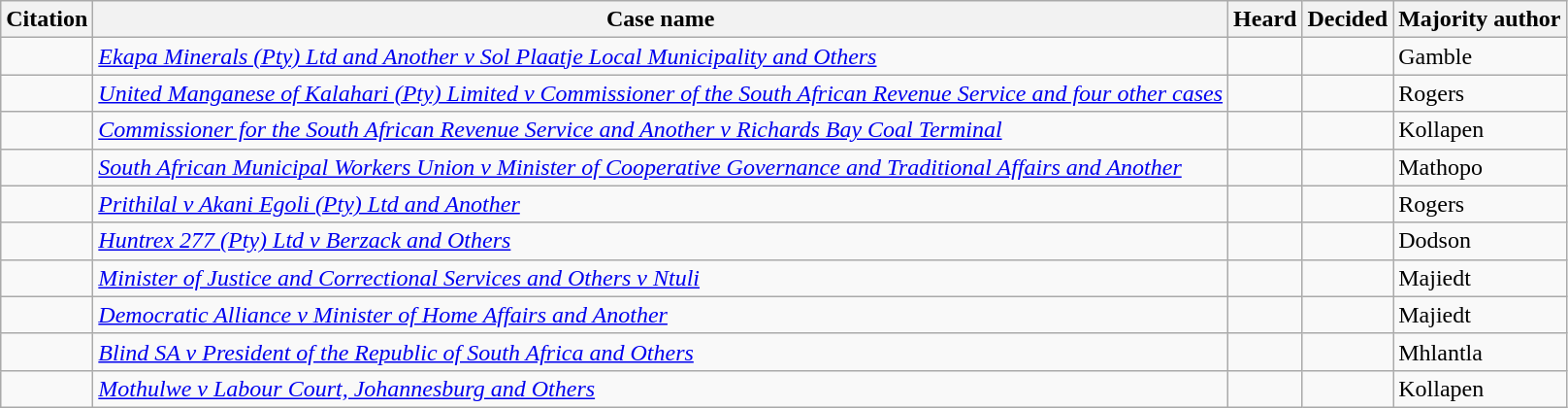<table class="wikitable sortable static-row-numbers">
<tr>
<th>Citation</th>
<th>Case name</th>
<th>Heard</th>
<th>Decided</th>
<th>Majority author</th>
</tr>
<tr>
<td nowrap></td>
<td><em><a href='#'>Ekapa Minerals (Pty) Ltd and Another v Sol Plaatje Local Municipality and Others</a></em></td>
<td></td>
<td></td>
<td>Gamble</td>
</tr>
<tr>
<td nowrap></td>
<td><em><a href='#'>United Manganese of Kalahari (Pty) Limited v Commissioner of the South African Revenue Service and four other cases</a></em></td>
<td></td>
<td></td>
<td>Rogers</td>
</tr>
<tr>
<td nowrap></td>
<td><em><a href='#'>Commissioner for the South African Revenue Service and Another v Richards Bay Coal Terminal</a></em></td>
<td></td>
<td></td>
<td>Kollapen</td>
</tr>
<tr>
<td nowrap></td>
<td><em><a href='#'>South African Municipal Workers Union v Minister of Cooperative Governance and Traditional Affairs and Another</a></em></td>
<td></td>
<td></td>
<td>Mathopo</td>
</tr>
<tr>
<td nowrap></td>
<td><em><a href='#'>Prithilal v Akani Egoli (Pty) Ltd and Another</a></em></td>
<td></td>
<td></td>
<td>Rogers</td>
</tr>
<tr>
<td nowrap></td>
<td><em><a href='#'>Huntrex 277 (Pty) Ltd v Berzack and Others</a></em></td>
<td></td>
<td></td>
<td>Dodson</td>
</tr>
<tr>
<td nowrap></td>
<td><em><a href='#'>Minister of Justice and Correctional Services and Others v Ntuli</a></em></td>
<td></td>
<td></td>
<td>Majiedt</td>
</tr>
<tr>
<td nowrap></td>
<td><em><a href='#'>Democratic Alliance v Minister of Home Affairs and Another</a></em></td>
<td></td>
<td></td>
<td>Majiedt</td>
</tr>
<tr>
<td nowrap></td>
<td><em><a href='#'>Blind SA v President of the Republic of South Africa and Others</a></em></td>
<td></td>
<td></td>
<td>Mhlantla</td>
</tr>
<tr>
<td nowrap></td>
<td><em><a href='#'>Mothulwe v Labour Court, Johannesburg and Others</a></em></td>
<td></td>
<td></td>
<td>Kollapen</td>
</tr>
</table>
